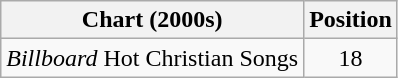<table class="wikitable">
<tr>
<th>Chart (2000s)</th>
<th>Position</th>
</tr>
<tr>
<td><em>Billboard</em> Hot Christian Songs</td>
<td align="center">18</td>
</tr>
</table>
